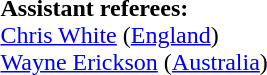<table style="width:100%">
<tr>
<td><br><strong>Assistant referees:</strong>
<br><a href='#'>Chris White</a> (<a href='#'>England</a>)
<br><a href='#'>Wayne Erickson</a> (<a href='#'>Australia</a>)</td>
</tr>
</table>
